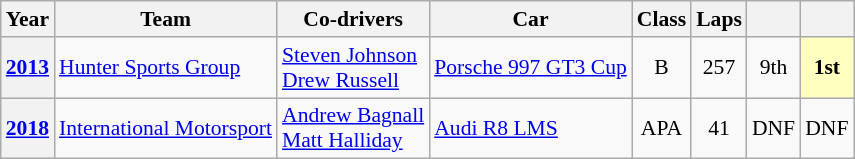<table class="wikitable" style="font-size:90%">
<tr>
<th>Year</th>
<th>Team</th>
<th>Co-drivers</th>
<th>Car</th>
<th>Class</th>
<th>Laps</th>
<th></th>
<th></th>
</tr>
<tr style="text-align:center;">
<th><a href='#'>2013</a></th>
<td align="left"> <a href='#'>Hunter Sports Group</a></td>
<td align="left"> <a href='#'>Steven Johnson</a><br>  <a href='#'>Drew Russell</a></td>
<td align="left"><a href='#'>Porsche 997 GT3 Cup</a></td>
<td>B</td>
<td>257</td>
<td>9th</td>
<td style="background:#ffffbf;"><strong>1st</strong></td>
</tr>
<tr style="text-align:center;">
<th><a href='#'>2018</a></th>
<td align="left"> <a href='#'>International Motorsport</a></td>
<td align="left"> <a href='#'>Andrew Bagnall</a><br>  <a href='#'>Matt Halliday</a></td>
<td align="left"><a href='#'>Audi R8 LMS</a></td>
<td>APA</td>
<td>41</td>
<td>DNF</td>
<td>DNF</td>
</tr>
</table>
